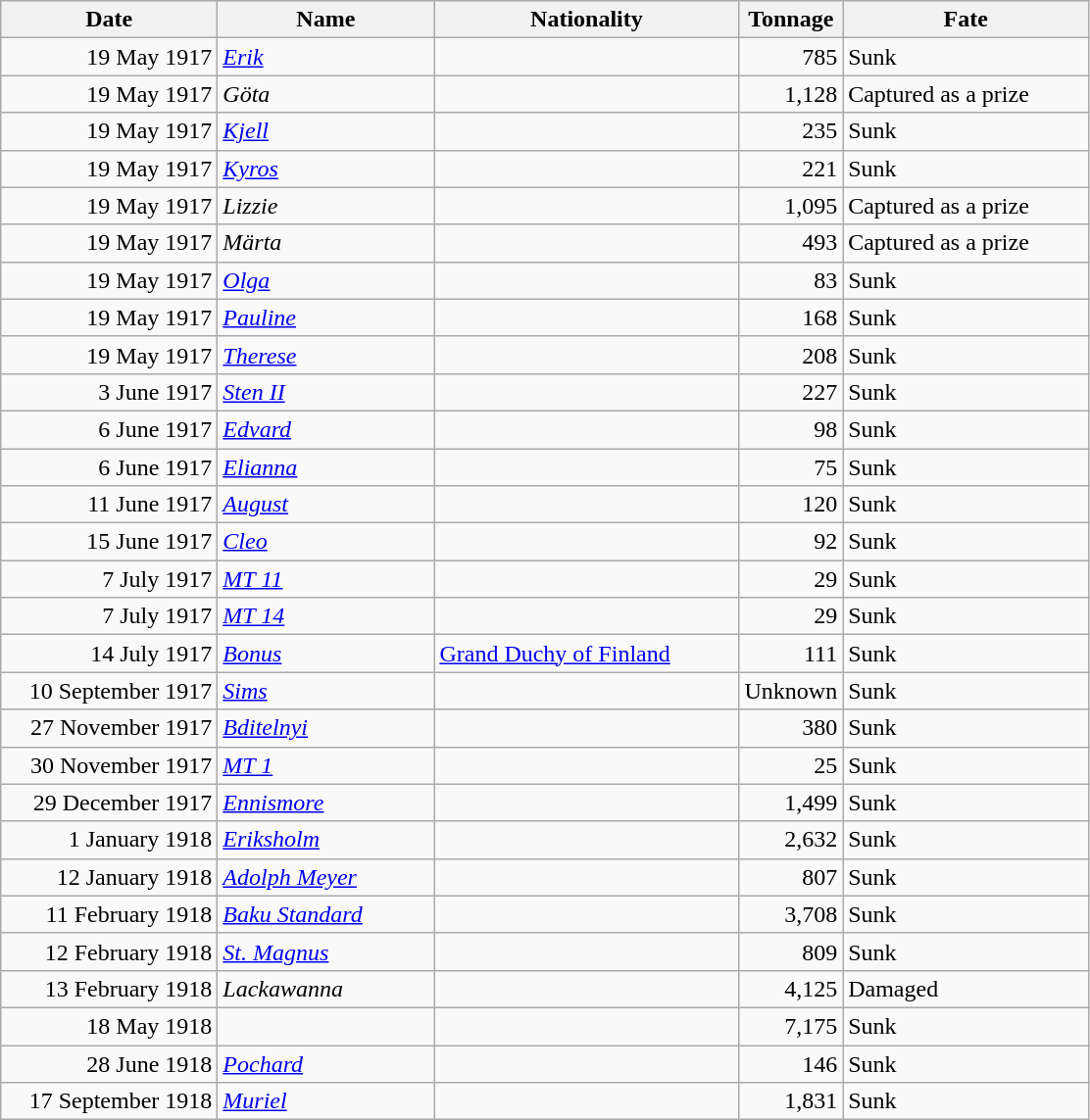<table class="wikitable sortable">
<tr>
<th width="140px">Date</th>
<th width="140px">Name</th>
<th width="200px">Nationality</th>
<th width="25px">Tonnage</th>
<th width="160px">Fate</th>
</tr>
<tr>
<td align="right">19 May 1917</td>
<td align="left"><a href='#'><em>Erik</em></a></td>
<td align="left"></td>
<td align="right">785</td>
<td align="left">Sunk</td>
</tr>
<tr>
<td align="right">19 May 1917</td>
<td align="left"><em>Göta</em></td>
<td align="left"></td>
<td align="right">1,128</td>
<td align="left">Captured as a prize</td>
</tr>
<tr>
<td align="right">19 May 1917</td>
<td align="left"><a href='#'><em>Kjell</em></a></td>
<td align="left"></td>
<td align="right">235</td>
<td align="left">Sunk</td>
</tr>
<tr>
<td align="right">19 May 1917</td>
<td align="left"><a href='#'><em>Kyros</em></a></td>
<td align="left"></td>
<td align="right">221</td>
<td align="left">Sunk</td>
</tr>
<tr>
<td align="right">19 May 1917</td>
<td align="left"><em>Lizzie</em></td>
<td align="left"></td>
<td align="right">1,095</td>
<td align="left">Captured as a prize</td>
</tr>
<tr>
<td align="right">19 May 1917</td>
<td align="left"><em>Märta</em></td>
<td align="left"></td>
<td align="right">493</td>
<td align="left">Captured as a prize</td>
</tr>
<tr>
<td align="right">19 May 1917</td>
<td align="left"><a href='#'><em>Olga</em></a></td>
<td align="left"></td>
<td align="right">83</td>
<td align="left">Sunk</td>
</tr>
<tr>
<td align="right">19 May 1917</td>
<td align="left"><a href='#'><em>Pauline</em></a></td>
<td align="left"></td>
<td align="right">168</td>
<td align="left">Sunk</td>
</tr>
<tr>
<td align="right">19 May 1917</td>
<td align="left"><a href='#'><em>Therese</em></a></td>
<td align="left"></td>
<td align="right">208</td>
<td align="left">Sunk</td>
</tr>
<tr>
<td align="right">3 June 1917</td>
<td align="left"><a href='#'><em>Sten II</em></a></td>
<td align="left"></td>
<td align="right">227</td>
<td align="left">Sunk</td>
</tr>
<tr>
<td align="right">6 June 1917</td>
<td align="left"><a href='#'><em>Edvard</em></a></td>
<td align="left"></td>
<td align="right">98</td>
<td align="left">Sunk</td>
</tr>
<tr>
<td align="right">6 June 1917</td>
<td align="left"><a href='#'><em>Elianna</em></a></td>
<td align="left"></td>
<td align="right">75</td>
<td align="left">Sunk</td>
</tr>
<tr>
<td align="right">11 June 1917</td>
<td align="left"><a href='#'><em>August</em></a></td>
<td align="left"></td>
<td align="right">120</td>
<td align="left">Sunk</td>
</tr>
<tr>
<td align="right">15 June 1917</td>
<td align="left"><a href='#'><em>Cleo</em></a></td>
<td align="left"></td>
<td align="right">92</td>
<td align="left">Sunk</td>
</tr>
<tr>
<td align="right">7 July 1917</td>
<td align="left"><a href='#'><em>MT 11</em></a></td>
<td align="left"></td>
<td align="right">29</td>
<td align="left">Sunk</td>
</tr>
<tr>
<td align="right">7 July 1917</td>
<td align="left"><a href='#'><em>MT 14</em></a></td>
<td align="left"></td>
<td align="right">29</td>
<td align="left">Sunk</td>
</tr>
<tr>
<td align="right">14 July 1917</td>
<td align="left"><a href='#'><em>Bonus</em></a></td>
<td align="left"> <a href='#'>Grand Duchy of Finland</a></td>
<td align="right">111</td>
<td align="left">Sunk</td>
</tr>
<tr>
<td align="right">10 September 1917</td>
<td align="left"><a href='#'><em>Sims</em></a></td>
<td align="left"></td>
<td align="right">Unknown</td>
<td align="left">Sunk</td>
</tr>
<tr>
<td align="right">27 November 1917</td>
<td align="left"><a href='#'><em>Bditelnyi</em></a></td>
<td align="left"></td>
<td align="right">380</td>
<td align="left">Sunk</td>
</tr>
<tr>
<td align="right">30 November 1917</td>
<td align="left"><a href='#'><em>MT 1</em></a></td>
<td align="left"></td>
<td align="right">25</td>
<td align="left">Sunk</td>
</tr>
<tr>
<td align="right">29 December 1917</td>
<td align="left"><a href='#'><em>Ennismore</em></a></td>
<td align="left"></td>
<td align="right">1,499</td>
<td align="left">Sunk</td>
</tr>
<tr>
<td align="right">1 January 1918</td>
<td align="left"><a href='#'><em>Eriksholm</em></a></td>
<td align="left"></td>
<td align="right">2,632</td>
<td align="left">Sunk</td>
</tr>
<tr>
<td align="right">12 January 1918</td>
<td align="left"><a href='#'><em>Adolph Meyer</em></a></td>
<td align="left"></td>
<td align="right">807</td>
<td align="left">Sunk</td>
</tr>
<tr>
<td align="right">11 February 1918</td>
<td align="left"><a href='#'><em>Baku Standard</em></a></td>
<td align="left"></td>
<td align="right">3,708</td>
<td align="left">Sunk</td>
</tr>
<tr>
<td align="right">12 February 1918</td>
<td align="left"><a href='#'><em>St. Magnus</em></a></td>
<td align="left"></td>
<td align="right">809</td>
<td align="left">Sunk</td>
</tr>
<tr>
<td align="right">13 February 1918</td>
<td align="left"><em>Lackawanna</em></td>
<td align="left"></td>
<td align="right">4,125</td>
<td align="left">Damaged</td>
</tr>
<tr>
<td align="right">18 May 1918</td>
<td align="left"></td>
<td align="left"></td>
<td align="right">7,175</td>
<td align="left">Sunk</td>
</tr>
<tr>
<td align="right">28 June 1918</td>
<td align="left"><a href='#'><em>Pochard</em></a></td>
<td align="left"></td>
<td align="right">146</td>
<td align="left">Sunk</td>
</tr>
<tr>
<td align="right">17 September 1918</td>
<td align="left"><a href='#'><em>Muriel</em></a></td>
<td align="left"></td>
<td align="right">1,831</td>
<td align="left">Sunk</td>
</tr>
</table>
